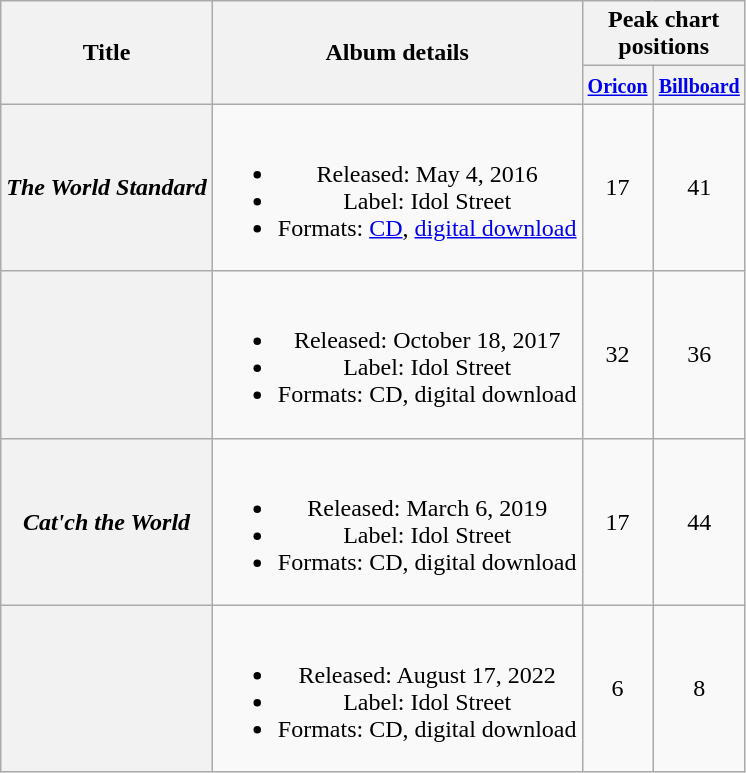<table class="wikitable plainrowheaders" style="text-align:center;">
<tr>
<th scope="col" rowspan="2">Title</th>
<th scope="col" rowspan="2">Album details</th>
<th scope="col" colspan="2">Peak chart positions</th>
</tr>
<tr>
<th scope="col" style="width:2.5em;"><small><a href='#'>Oricon</a></small></th>
<th scope="col" style="width:2.5em;"><small><a href='#'>Billboard</a></small></th>
</tr>
<tr>
<th scope="row"><em>The World Standard</em></th>
<td><br><ul><li>Released: May 4, 2016</li><li>Label: Idol Street</li><li>Formats: <a href='#'>CD</a>, <a href='#'>digital download</a></li></ul></td>
<td>17</td>
<td>41</td>
</tr>
<tr>
<th scope="row"></th>
<td><br><ul><li>Released: October 18, 2017</li><li>Label: Idol Street</li><li>Formats: CD, digital download</li></ul></td>
<td>32</td>
<td>36</td>
</tr>
<tr>
<th scope="row"><em>Cat'ch the World</em></th>
<td><br><ul><li>Released: March 6, 2019</li><li>Label: Idol Street</li><li>Formats: CD, digital download</li></ul></td>
<td>17</td>
<td>44</td>
</tr>
<tr>
<th scope="row"></th>
<td><br><ul><li>Released: August 17, 2022</li><li>Label: Idol Street</li><li>Formats: CD, digital download</li></ul></td>
<td>6</td>
<td>8</td>
</tr>
</table>
